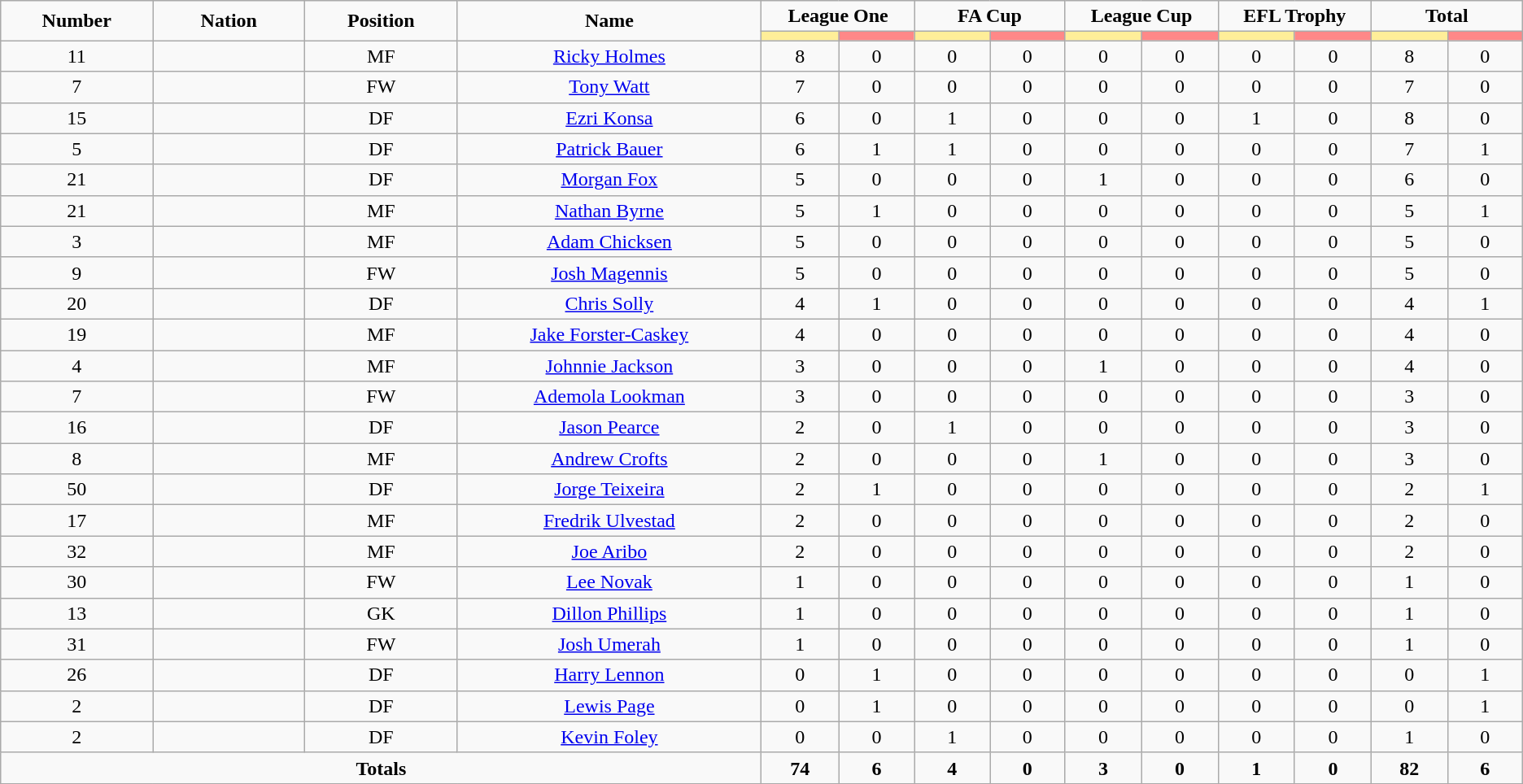<table class="wikitable" style="text-align:center;">
<tr style="text-align:center;">
<td rowspan="2"  style="width:10%; "><strong>Number</strong></td>
<td rowspan="2"  style="width:10%; "><strong>Nation</strong></td>
<td rowspan="2"  style="width:10%; "><strong>Position</strong></td>
<td rowspan="2"  style="width:20%; "><strong>Name</strong></td>
<td colspan="2"><strong>League One</strong></td>
<td colspan="2"><strong>FA Cup</strong></td>
<td colspan="2"><strong>League Cup</strong></td>
<td colspan="2"><strong>EFL Trophy</strong></td>
<td colspan="2"><strong>Total</strong></td>
</tr>
<tr>
<th style="width:60px; background:#fe9;"></th>
<th style="width:60px; background:#ff8888;"></th>
<th style="width:60px; background:#fe9;"></th>
<th style="width:60px; background:#ff8888;"></th>
<th style="width:60px; background:#fe9;"></th>
<th style="width:60px; background:#ff8888;"></th>
<th style="width:60px; background:#fe9;"></th>
<th style="width:60px; background:#ff8888;"></th>
<th style="width:60px; background:#fe9;"></th>
<th style="width:60px; background:#ff8888;"></th>
</tr>
<tr>
<td>11</td>
<td></td>
<td>MF</td>
<td><a href='#'>Ricky Holmes</a></td>
<td>8</td>
<td>0</td>
<td>0</td>
<td>0</td>
<td>0</td>
<td>0</td>
<td>0</td>
<td>0</td>
<td>8</td>
<td>0</td>
</tr>
<tr>
<td>7</td>
<td></td>
<td>FW</td>
<td><a href='#'>Tony Watt</a></td>
<td>7</td>
<td>0</td>
<td>0</td>
<td>0</td>
<td>0</td>
<td>0</td>
<td>0</td>
<td>0</td>
<td>7</td>
<td>0</td>
</tr>
<tr>
<td>15</td>
<td></td>
<td>DF</td>
<td><a href='#'>Ezri Konsa</a></td>
<td>6</td>
<td>0</td>
<td>1</td>
<td>0</td>
<td>0</td>
<td>0</td>
<td>1</td>
<td>0</td>
<td>8</td>
<td>0</td>
</tr>
<tr>
<td>5</td>
<td></td>
<td>DF</td>
<td><a href='#'>Patrick Bauer</a></td>
<td>6</td>
<td>1</td>
<td>1</td>
<td>0</td>
<td>0</td>
<td>0</td>
<td>0</td>
<td>0</td>
<td>7</td>
<td>1</td>
</tr>
<tr>
<td>21</td>
<td></td>
<td>DF</td>
<td><a href='#'>Morgan Fox</a></td>
<td>5</td>
<td>0</td>
<td>0</td>
<td>0</td>
<td>1</td>
<td>0</td>
<td>0</td>
<td>0</td>
<td>6</td>
<td>0</td>
</tr>
<tr>
<td>21</td>
<td></td>
<td>MF</td>
<td><a href='#'>Nathan Byrne</a></td>
<td>5</td>
<td>1</td>
<td>0</td>
<td>0</td>
<td>0</td>
<td>0</td>
<td>0</td>
<td>0</td>
<td>5</td>
<td>1</td>
</tr>
<tr>
<td>3</td>
<td></td>
<td>MF</td>
<td><a href='#'>Adam Chicksen</a></td>
<td>5</td>
<td>0</td>
<td>0</td>
<td>0</td>
<td>0</td>
<td>0</td>
<td>0</td>
<td>0</td>
<td>5</td>
<td>0</td>
</tr>
<tr>
<td>9</td>
<td></td>
<td>FW</td>
<td><a href='#'>Josh Magennis</a></td>
<td>5</td>
<td>0</td>
<td>0</td>
<td>0</td>
<td>0</td>
<td>0</td>
<td>0</td>
<td>0</td>
<td>5</td>
<td>0</td>
</tr>
<tr>
<td>20</td>
<td></td>
<td>DF</td>
<td><a href='#'>Chris Solly</a></td>
<td>4</td>
<td>1</td>
<td>0</td>
<td>0</td>
<td>0</td>
<td>0</td>
<td>0</td>
<td>0</td>
<td>4</td>
<td>1</td>
</tr>
<tr>
<td>19</td>
<td></td>
<td>MF</td>
<td><a href='#'>Jake Forster-Caskey</a></td>
<td>4</td>
<td>0</td>
<td>0</td>
<td>0</td>
<td>0</td>
<td>0</td>
<td>0</td>
<td>0</td>
<td>4</td>
<td>0</td>
</tr>
<tr>
<td>4</td>
<td></td>
<td>MF</td>
<td><a href='#'>Johnnie Jackson</a></td>
<td>3</td>
<td>0</td>
<td>0</td>
<td>0</td>
<td>1</td>
<td>0</td>
<td>0</td>
<td>0</td>
<td>4</td>
<td>0</td>
</tr>
<tr>
<td>7</td>
<td></td>
<td>FW</td>
<td><a href='#'>Ademola Lookman</a></td>
<td>3</td>
<td>0</td>
<td>0</td>
<td>0</td>
<td>0</td>
<td>0</td>
<td>0</td>
<td>0</td>
<td>3</td>
<td>0</td>
</tr>
<tr>
<td>16</td>
<td></td>
<td>DF</td>
<td><a href='#'>Jason Pearce</a></td>
<td>2</td>
<td>0</td>
<td>1</td>
<td>0</td>
<td>0</td>
<td>0</td>
<td>0</td>
<td>0</td>
<td>3</td>
<td>0</td>
</tr>
<tr>
<td>8</td>
<td></td>
<td>MF</td>
<td><a href='#'>Andrew Crofts</a></td>
<td>2</td>
<td>0</td>
<td>0</td>
<td>0</td>
<td>1</td>
<td>0</td>
<td>0</td>
<td>0</td>
<td>3</td>
<td>0</td>
</tr>
<tr>
<td>50</td>
<td></td>
<td>DF</td>
<td><a href='#'>Jorge Teixeira</a></td>
<td>2</td>
<td>1</td>
<td>0</td>
<td>0</td>
<td>0</td>
<td>0</td>
<td>0</td>
<td>0</td>
<td>2</td>
<td>1</td>
</tr>
<tr>
<td>17</td>
<td></td>
<td>MF</td>
<td><a href='#'>Fredrik Ulvestad</a></td>
<td>2</td>
<td>0</td>
<td>0</td>
<td>0</td>
<td>0</td>
<td>0</td>
<td>0</td>
<td>0</td>
<td>2</td>
<td>0</td>
</tr>
<tr>
<td>32</td>
<td></td>
<td>MF</td>
<td><a href='#'>Joe Aribo</a></td>
<td>2</td>
<td>0</td>
<td>0</td>
<td>0</td>
<td>0</td>
<td>0</td>
<td>0</td>
<td>0</td>
<td>2</td>
<td>0</td>
</tr>
<tr>
<td>30</td>
<td></td>
<td>FW</td>
<td><a href='#'>Lee Novak</a></td>
<td>1</td>
<td>0</td>
<td>0</td>
<td>0</td>
<td>0</td>
<td>0</td>
<td>0</td>
<td>0</td>
<td>1</td>
<td>0</td>
</tr>
<tr>
<td>13</td>
<td></td>
<td>GK</td>
<td><a href='#'>Dillon Phillips</a></td>
<td>1</td>
<td>0</td>
<td>0</td>
<td>0</td>
<td>0</td>
<td>0</td>
<td>0</td>
<td>0</td>
<td>1</td>
<td>0</td>
</tr>
<tr>
<td>31</td>
<td></td>
<td>FW</td>
<td><a href='#'>Josh Umerah</a></td>
<td>1</td>
<td>0</td>
<td>0</td>
<td>0</td>
<td>0</td>
<td>0</td>
<td>0</td>
<td>0</td>
<td>1</td>
<td>0</td>
</tr>
<tr>
<td>26</td>
<td></td>
<td>DF</td>
<td><a href='#'>Harry Lennon</a></td>
<td>0</td>
<td>1</td>
<td>0</td>
<td>0</td>
<td>0</td>
<td>0</td>
<td>0</td>
<td>0</td>
<td>0</td>
<td>1</td>
</tr>
<tr>
<td>2</td>
<td></td>
<td>DF</td>
<td><a href='#'>Lewis Page</a></td>
<td>0</td>
<td>1</td>
<td>0</td>
<td>0</td>
<td>0</td>
<td>0</td>
<td>0</td>
<td>0</td>
<td>0</td>
<td>1</td>
</tr>
<tr>
<td>2</td>
<td></td>
<td>DF</td>
<td><a href='#'>Kevin Foley</a></td>
<td>0</td>
<td>0</td>
<td>1</td>
<td>0</td>
<td>0</td>
<td>0</td>
<td>0</td>
<td>0</td>
<td>1</td>
<td>0</td>
</tr>
<tr>
<td colspan="4"><strong>Totals</strong></td>
<td><strong>74</strong></td>
<td><strong>6</strong></td>
<td><strong>4</strong></td>
<td><strong>0</strong></td>
<td><strong>3</strong></td>
<td><strong>0</strong></td>
<td><strong>1</strong></td>
<td><strong>0</strong></td>
<td><strong>82</strong></td>
<td><strong>6</strong></td>
</tr>
<tr>
</tr>
</table>
